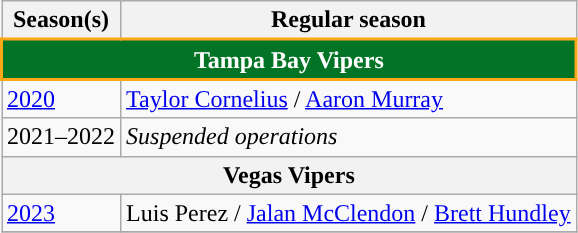<table class="wikitable">
<tr>
<th>Season(s)</th>
<th>Regular season</th>
</tr>
<tr>
<th colspan="2" style="background-color:#037426;color:#FFFFFF;border:2.5px solid #FBA818;text-align:center">Tampa Bay Vipers</th>
</tr>
<tr>
<td><a href='#'>2020</a></td>
<td><a href='#'>Taylor Cornelius</a>  / <a href='#'>Aaron Murray</a> </td>
</tr>
<tr>
<td>2021–2022</td>
<td><em>Suspended operations</em></td>
</tr>
<tr>
<th colspan="2">Vegas Vipers</th>
</tr>
<tr>
<td><a href='#'>2023</a></td>
<td>Luis Perez  / <a href='#'>Jalan McClendon</a>  / <a href='#'>Brett Hundley</a> </td>
</tr>
<tr>
</tr>
</table>
